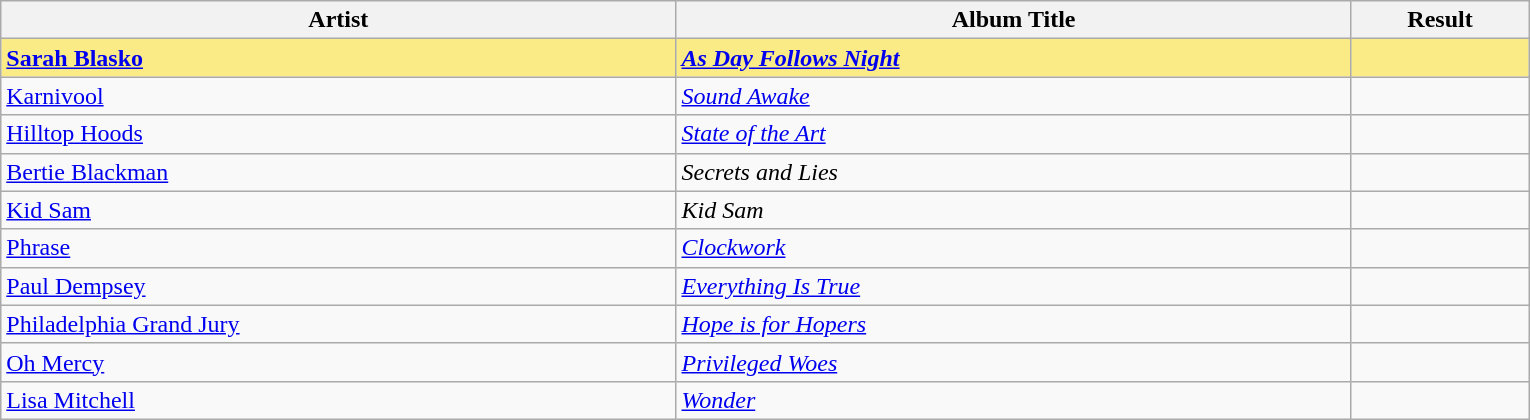<table class="sortable wikitable">
<tr>
<th width="19%">Artist</th>
<th width="19%">Album Title</th>
<th width="5%">Result</th>
</tr>
<tr style="background:#FAEB86">
<td><strong><a href='#'>Sarah Blasko</a></strong></td>
<td><strong><em><a href='#'>As Day Follows Night</a></em></strong></td>
<td></td>
</tr>
<tr>
<td><a href='#'>Karnivool</a></td>
<td><em><a href='#'>Sound Awake</a></em></td>
<td></td>
</tr>
<tr>
<td><a href='#'>Hilltop Hoods</a></td>
<td><em><a href='#'>State of the Art</a></em></td>
<td></td>
</tr>
<tr>
<td><a href='#'>Bertie Blackman</a></td>
<td><em>Secrets and Lies</em></td>
<td></td>
</tr>
<tr>
<td><a href='#'>Kid Sam</a></td>
<td><em>Kid Sam</em></td>
<td></td>
</tr>
<tr>
<td><a href='#'>Phrase</a></td>
<td><em><a href='#'>Clockwork</a></em></td>
<td></td>
</tr>
<tr>
<td><a href='#'>Paul Dempsey</a></td>
<td><em><a href='#'>Everything Is True</a></em></td>
<td></td>
</tr>
<tr>
<td><a href='#'>Philadelphia Grand Jury</a></td>
<td><em><a href='#'>Hope is for Hopers</a></em></td>
<td></td>
</tr>
<tr>
<td><a href='#'>Oh Mercy</a></td>
<td><em><a href='#'>Privileged Woes</a></em></td>
<td></td>
</tr>
<tr>
<td><a href='#'>Lisa Mitchell</a></td>
<td><em><a href='#'>Wonder</a></em></td>
<td></td>
</tr>
</table>
